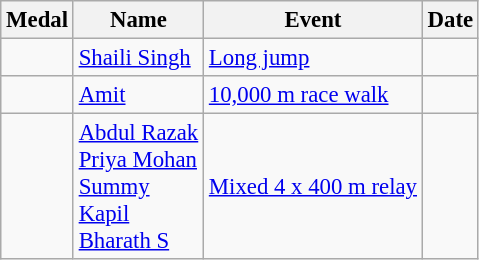<table class="wikitable sortable" style="font-size: 95%;">
<tr>
<th>Medal</th>
<th>Name</th>
<th>Event</th>
<th>Date</th>
</tr>
<tr>
<td></td>
<td><a href='#'>Shaili Singh</a></td>
<td><a href='#'>Long jump</a></td>
<td></td>
</tr>
<tr>
<td></td>
<td><a href='#'>Amit</a></td>
<td><a href='#'>10,000 m race walk</a></td>
<td></td>
</tr>
<tr>
<td></td>
<td><a href='#'>Abdul Razak</a><br><a href='#'>Priya Mohan</a><br><a href='#'>Summy</a><br><a href='#'>Kapil</a><br><a href='#'>Bharath S</a></td>
<td><a href='#'> Mixed 4 x 400 m relay</a></td>
<td></td>
</tr>
</table>
